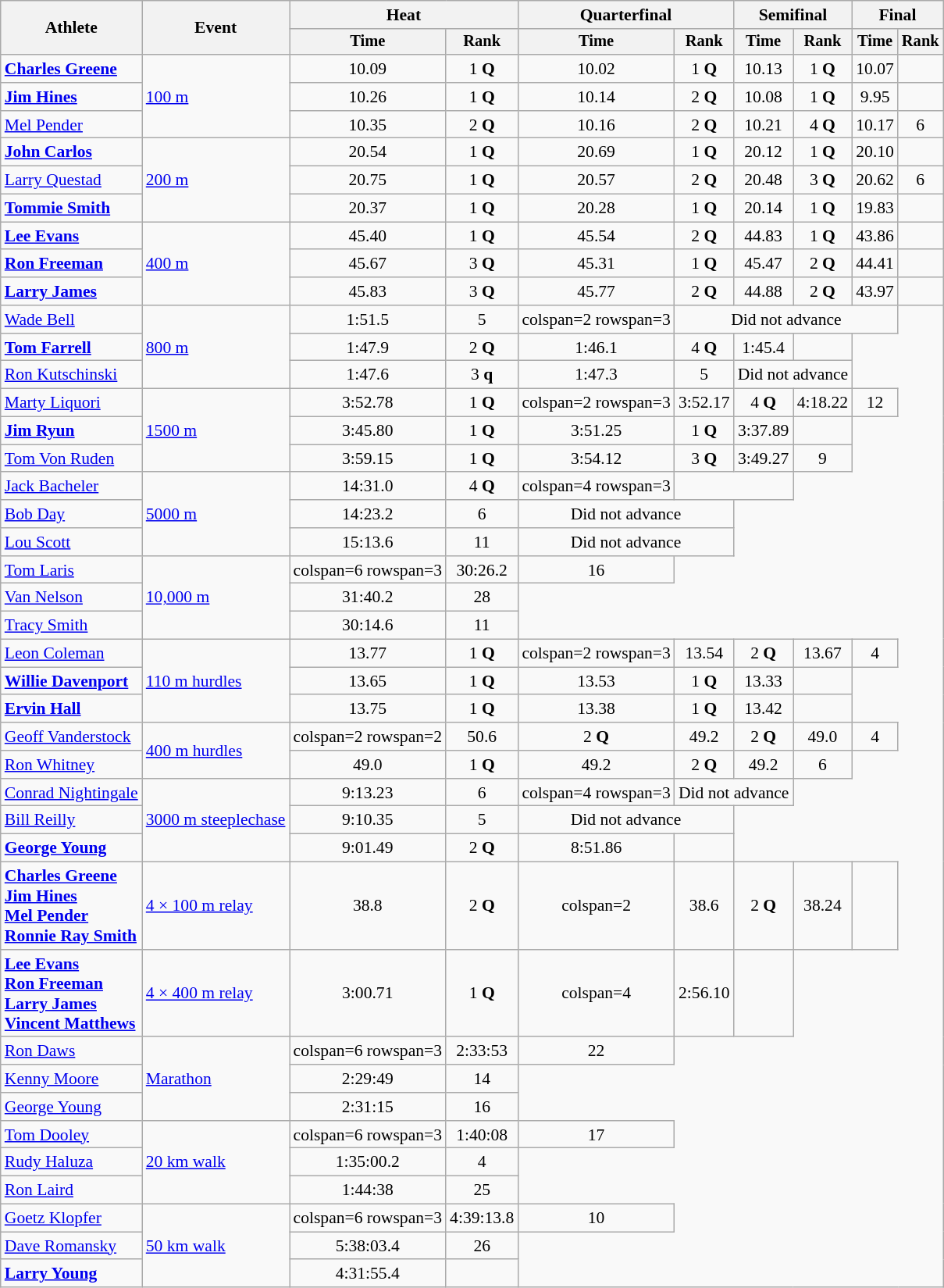<table class=wikitable style=font-size:90%;text-align:center>
<tr>
<th rowspan=2>Athlete</th>
<th rowspan=2>Event</th>
<th colspan=2>Heat</th>
<th colspan=2>Quarterfinal</th>
<th colspan=2>Semifinal</th>
<th colspan=2>Final</th>
</tr>
<tr style=font-size:95%>
<th>Time</th>
<th>Rank</th>
<th>Time</th>
<th>Rank</th>
<th>Time</th>
<th>Rank</th>
<th>Time</th>
<th>Rank</th>
</tr>
<tr>
<td align=left><strong><a href='#'>Charles Greene</a></strong></td>
<td align=left rowspan=3><a href='#'>100 m</a></td>
<td>10.09</td>
<td>1 <strong>Q</strong></td>
<td>10.02</td>
<td>1 <strong>Q</strong></td>
<td>10.13</td>
<td>1 <strong>Q</strong></td>
<td>10.07</td>
<td></td>
</tr>
<tr>
<td align=left><strong><a href='#'>Jim Hines</a></strong></td>
<td>10.26</td>
<td>1 <strong>Q</strong></td>
<td>10.14</td>
<td>2 <strong>Q</strong></td>
<td>10.08</td>
<td>1 <strong>Q</strong></td>
<td>9.95 </td>
<td></td>
</tr>
<tr>
<td align=left><a href='#'>Mel Pender</a></td>
<td>10.35</td>
<td>2 <strong>Q</strong></td>
<td>10.16</td>
<td>2 <strong>Q</strong></td>
<td>10.21</td>
<td>4 <strong>Q</strong></td>
<td>10.17</td>
<td>6</td>
</tr>
<tr>
<td align=left><strong><a href='#'>John Carlos</a></strong></td>
<td align=left rowspan=3><a href='#'>200 m</a></td>
<td>20.54</td>
<td>1 <strong>Q</strong></td>
<td>20.69</td>
<td>1 <strong>Q</strong></td>
<td>20.12 </td>
<td>1 <strong>Q</strong></td>
<td>20.10</td>
<td></td>
</tr>
<tr>
<td align=left><a href='#'>Larry Questad</a></td>
<td>20.75</td>
<td>1 <strong>Q</strong></td>
<td>20.57</td>
<td>2 <strong>Q</strong></td>
<td>20.48</td>
<td>3 <strong>Q</strong></td>
<td>20.62</td>
<td>6</td>
</tr>
<tr>
<td align=left><strong><a href='#'>Tommie Smith</a></strong></td>
<td>20.37</td>
<td>1 <strong>Q</strong></td>
<td>20.28</td>
<td>1 <strong>Q</strong></td>
<td>20.14</td>
<td>1 <strong>Q</strong></td>
<td>19.83 </td>
<td></td>
</tr>
<tr>
<td align=left><strong><a href='#'>Lee Evans</a></strong></td>
<td align=left rowspan=3><a href='#'>400 m</a></td>
<td>45.40</td>
<td>1 <strong>Q</strong></td>
<td>45.54</td>
<td>2 <strong>Q</strong></td>
<td>44.83 </td>
<td>1 <strong>Q</strong></td>
<td>43.86 </td>
<td></td>
</tr>
<tr>
<td align=left><strong><a href='#'>Ron Freeman</a></strong></td>
<td>45.67</td>
<td>3 <strong>Q</strong></td>
<td>45.31</td>
<td>1 <strong>Q</strong></td>
<td>45.47</td>
<td>2 <strong>Q</strong></td>
<td>44.41</td>
<td></td>
</tr>
<tr>
<td align=left><strong><a href='#'>Larry James</a></strong></td>
<td>45.83</td>
<td>3 <strong>Q</strong></td>
<td>45.77</td>
<td>2 <strong>Q</strong></td>
<td>44.88</td>
<td>2 <strong>Q</strong></td>
<td>43.97</td>
<td></td>
</tr>
<tr>
<td align=left><a href='#'>Wade Bell</a></td>
<td align=left rowspan=3><a href='#'>800 m</a></td>
<td>1:51.5</td>
<td>5</td>
<td>colspan=2 rowspan=3 </td>
<td colspan=4>Did not advance</td>
</tr>
<tr>
<td align=left><strong><a href='#'>Tom Farrell</a></strong></td>
<td>1:47.9</td>
<td>2 <strong>Q</strong></td>
<td>1:46.1</td>
<td>4 <strong>Q</strong></td>
<td>1:45.4</td>
<td></td>
</tr>
<tr>
<td align=left><a href='#'>Ron Kutschinski</a></td>
<td>1:47.6</td>
<td>3 <strong>q</strong></td>
<td>1:47.3</td>
<td>5</td>
<td colspan=2>Did not advance</td>
</tr>
<tr>
<td align=left><a href='#'>Marty Liquori</a></td>
<td align=left rowspan=3><a href='#'>1500 m</a></td>
<td>3:52.78</td>
<td>1 <strong>Q</strong></td>
<td>colspan=2 rowspan=3 </td>
<td>3:52.17</td>
<td>4 <strong>Q</strong></td>
<td>4:18.22</td>
<td>12</td>
</tr>
<tr>
<td align=left><strong><a href='#'>Jim Ryun</a></strong></td>
<td>3:45.80</td>
<td>1 <strong>Q</strong></td>
<td>3:51.25</td>
<td>1 <strong>Q</strong></td>
<td>3:37.89</td>
<td></td>
</tr>
<tr>
<td align=left><a href='#'>Tom Von Ruden</a></td>
<td>3:59.15</td>
<td>1 <strong>Q</strong></td>
<td>3:54.12</td>
<td>3 <strong>Q</strong></td>
<td>3:49.27</td>
<td>9</td>
</tr>
<tr>
<td align=left><a href='#'>Jack Bacheler</a></td>
<td align=left rowspan=3><a href='#'>5000 m</a></td>
<td>14:31.0</td>
<td>4 <strong>Q</strong></td>
<td>colspan=4 rowspan=3 </td>
<td colspan=2></td>
</tr>
<tr>
<td align=left><a href='#'>Bob Day</a></td>
<td>14:23.2</td>
<td>6</td>
<td colspan=2>Did not advance</td>
</tr>
<tr>
<td align=left><a href='#'>Lou Scott</a></td>
<td>15:13.6</td>
<td>11</td>
<td colspan=2>Did not advance</td>
</tr>
<tr>
<td align=left><a href='#'>Tom Laris</a></td>
<td align=left rowspan=3><a href='#'>10,000 m</a></td>
<td>colspan=6 rowspan=3 </td>
<td>30:26.2</td>
<td>16</td>
</tr>
<tr>
<td align=left><a href='#'>Van Nelson</a></td>
<td>31:40.2</td>
<td>28</td>
</tr>
<tr>
<td align=left><a href='#'>Tracy Smith</a></td>
<td>30:14.6</td>
<td>11</td>
</tr>
<tr>
<td align=left><a href='#'>Leon Coleman</a></td>
<td align=left rowspan=3><a href='#'>110 m hurdles</a></td>
<td>13.77</td>
<td>1 <strong>Q</strong></td>
<td>colspan=2 rowspan=3 </td>
<td>13.54</td>
<td>2 <strong>Q</strong></td>
<td>13.67</td>
<td>4</td>
</tr>
<tr>
<td align=left><strong><a href='#'>Willie Davenport</a></strong></td>
<td>13.65</td>
<td>1 <strong>Q</strong></td>
<td>13.53</td>
<td>1 <strong>Q</strong></td>
<td>13.33 </td>
<td></td>
</tr>
<tr>
<td align=left><strong><a href='#'>Ervin Hall</a></strong></td>
<td>13.75</td>
<td>1 <strong>Q</strong></td>
<td>13.38 </td>
<td>1 <strong>Q</strong></td>
<td>13.42</td>
<td></td>
</tr>
<tr>
<td align=left><a href='#'>Geoff Vanderstock</a></td>
<td align=left rowspan=2><a href='#'>400 m hurdles</a></td>
<td>colspan=2 rowspan=2 </td>
<td>50.6</td>
<td>2 <strong>Q</strong></td>
<td>49.2</td>
<td>2 <strong>Q</strong></td>
<td>49.0</td>
<td>4</td>
</tr>
<tr>
<td align=left><a href='#'>Ron Whitney</a></td>
<td>49.0 </td>
<td>1 <strong>Q</strong></td>
<td>49.2</td>
<td>2 <strong>Q</strong></td>
<td>49.2</td>
<td>6</td>
</tr>
<tr>
<td align=left><a href='#'>Conrad Nightingale</a></td>
<td align=left rowspan=3><a href='#'>3000 m steeplechase</a></td>
<td>9:13.23</td>
<td>6</td>
<td>colspan=4 rowspan=3 </td>
<td colspan=2>Did not advance</td>
</tr>
<tr>
<td align=left><a href='#'>Bill Reilly</a></td>
<td>9:10.35</td>
<td>5</td>
<td colspan=2>Did not advance</td>
</tr>
<tr>
<td align=left><strong><a href='#'>George Young</a></strong></td>
<td>9:01.49</td>
<td>2 <strong>Q</strong></td>
<td>8:51.86</td>
<td></td>
</tr>
<tr>
<td align=left><strong><a href='#'>Charles Greene</a><br><a href='#'>Jim Hines</a><br><a href='#'>Mel Pender</a><br><a href='#'>Ronnie Ray Smith</a></strong></td>
<td align=left><a href='#'>4 × 100 m relay</a></td>
<td>38.8</td>
<td>2 <strong>Q</strong></td>
<td>colspan=2 </td>
<td>38.6</td>
<td>2 <strong>Q</strong></td>
<td>38.24 </td>
<td></td>
</tr>
<tr>
<td align=left><strong><a href='#'>Lee Evans</a><br><a href='#'>Ron Freeman</a><br><a href='#'>Larry James</a><br><a href='#'>Vincent Matthews</a></strong></td>
<td align=left><a href='#'>4 × 400 m relay</a></td>
<td>3:00.71</td>
<td>1 <strong>Q</strong></td>
<td>colspan=4 </td>
<td>2:56.10 </td>
<td></td>
</tr>
<tr>
<td align=left><a href='#'>Ron Daws</a></td>
<td align=left rowspan=3><a href='#'>Marathon</a></td>
<td>colspan=6 rowspan=3 </td>
<td>2:33:53</td>
<td>22</td>
</tr>
<tr>
<td align=left><a href='#'>Kenny Moore</a></td>
<td>2:29:49</td>
<td>14</td>
</tr>
<tr>
<td align=left><a href='#'>George Young</a></td>
<td>2:31:15</td>
<td>16</td>
</tr>
<tr>
<td align=left><a href='#'>Tom Dooley</a></td>
<td align=left rowspan=3><a href='#'>20 km walk</a></td>
<td>colspan=6 rowspan=3 </td>
<td>1:40:08</td>
<td>17</td>
</tr>
<tr>
<td align=left><a href='#'>Rudy Haluza</a></td>
<td>1:35:00.2</td>
<td>4</td>
</tr>
<tr>
<td align=left><a href='#'>Ron Laird</a></td>
<td>1:44:38</td>
<td>25</td>
</tr>
<tr>
<td align=left><a href='#'>Goetz Klopfer</a></td>
<td align=left rowspan=3><a href='#'>50 km walk</a></td>
<td>colspan=6 rowspan=3 </td>
<td>4:39:13.8</td>
<td>10</td>
</tr>
<tr>
<td align=left><a href='#'>Dave Romansky</a></td>
<td>5:38:03.4</td>
<td>26</td>
</tr>
<tr>
<td align=left><strong><a href='#'>Larry Young</a></strong></td>
<td>4:31:55.4</td>
<td></td>
</tr>
</table>
